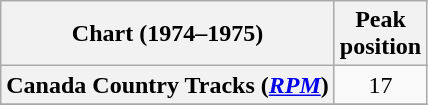<table class="wikitable sortable plainrowheaders" style="text-align:center">
<tr>
<th scope="col">Chart (1974–1975)</th>
<th scope="col">Peak<br>position</th>
</tr>
<tr>
<th scope="row">Canada Country Tracks (<em><a href='#'>RPM</a></em>)</th>
<td align="center">17</td>
</tr>
<tr>
</tr>
</table>
